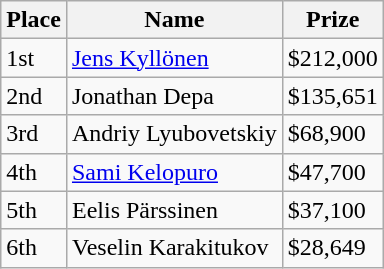<table class="wikitable">
<tr>
<th>Place</th>
<th>Name</th>
<th>Prize</th>
</tr>
<tr>
<td>1st</td>
<td> <a href='#'>Jens Kyllönen</a></td>
<td>$212,000</td>
</tr>
<tr>
<td>2nd</td>
<td> Jonathan Depa</td>
<td>$135,651</td>
</tr>
<tr>
<td>3rd</td>
<td> Andriy Lyubovetskiy</td>
<td>$68,900</td>
</tr>
<tr>
<td>4th</td>
<td> <a href='#'>Sami Kelopuro</a></td>
<td>$47,700</td>
</tr>
<tr>
<td>5th</td>
<td> Eelis Pärssinen</td>
<td>$37,100</td>
</tr>
<tr>
<td>6th</td>
<td> Veselin Karakitukov</td>
<td>$28,649</td>
</tr>
</table>
